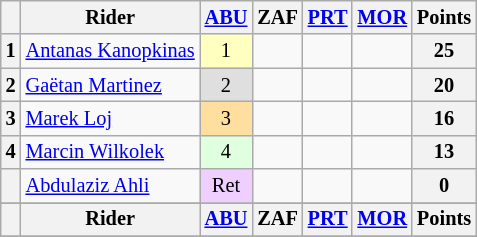<table class="wikitable" style="font-size: 85%; text-align: center">
<tr valign="top">
<th valign="middle"></th>
<th valign="middle">Rider</th>
<th><a href='#'>ABU</a><br></th>
<th>ZAF<br></th>
<th><a href='#'>PRT</a><br></th>
<th><a href='#'>MOR</a><br></th>
<th valign="middle">Points</th>
</tr>
<tr>
<th>1</th>
<td align="left"> <a href='#'>Antanas Kanopkinas</a></td>
<td style="background:#FFFFBF;">1</td>
<td></td>
<td></td>
<td></td>
<th>25</th>
</tr>
<tr>
<th>2</th>
<td align="left"> <a href='#'>Gaëtan Martinez</a></td>
<td style="background:#DFDFDF;">2</td>
<td></td>
<td></td>
<td></td>
<th>20</th>
</tr>
<tr>
<th>3</th>
<td align="left"> <a href='#'>Marek Loj</a></td>
<td style="background:#FFDF9F;">3</td>
<td></td>
<td></td>
<td></td>
<th>16</th>
</tr>
<tr>
<th>4</th>
<td align="left"> <a href='#'>Marcin Wilkolek</a></td>
<td style="background:#DFFFDF;">4</td>
<td></td>
<td></td>
<td></td>
<th>13</th>
</tr>
<tr>
<th></th>
<td align="left"> <a href='#'>Abdulaziz Ahli</a></td>
<td style="background:#EFCFFF;">Ret</td>
<td></td>
<td></td>
<td></td>
<th>0</th>
</tr>
<tr>
</tr>
<tr valign="top">
<th valign="middle"></th>
<th valign="middle">Rider</th>
<th><a href='#'>ABU</a><br></th>
<th>ZAF<br></th>
<th><a href='#'>PRT</a><br></th>
<th><a href='#'>MOR</a><br></th>
<th valign="middle">Points</th>
</tr>
<tr>
</tr>
</table>
